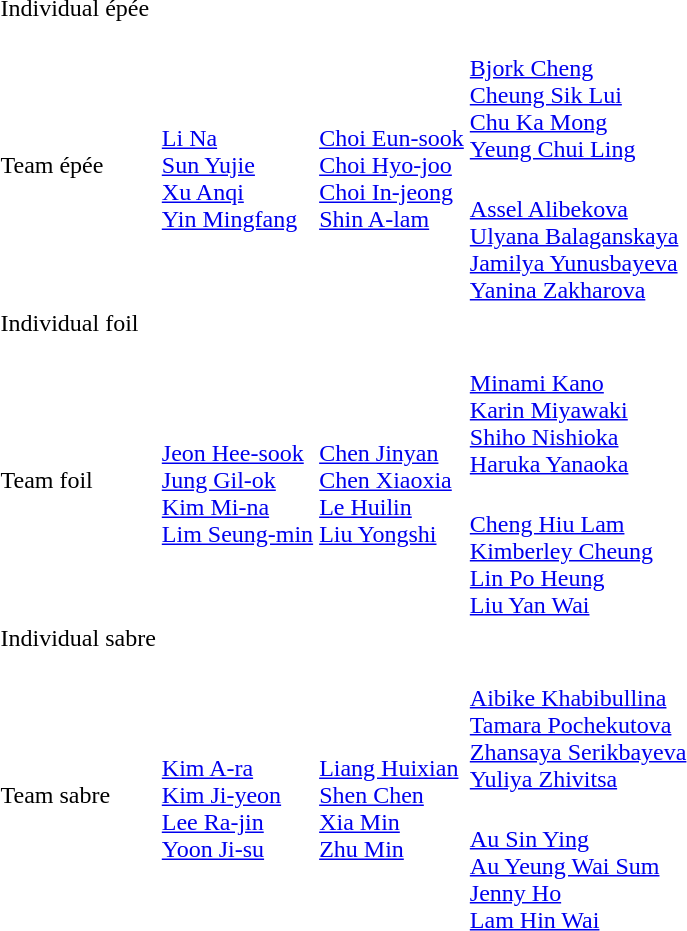<table>
<tr>
<td rowspan=2>Individual épée</td>
<td rowspan=2></td>
<td rowspan=2></td>
<td></td>
</tr>
<tr>
<td></td>
</tr>
<tr>
<td rowspan=2>Team épée</td>
<td rowspan=2><br><a href='#'>Li Na</a><br><a href='#'>Sun Yujie</a><br><a href='#'>Xu Anqi</a><br><a href='#'>Yin Mingfang</a></td>
<td rowspan=2><br><a href='#'>Choi Eun-sook</a><br><a href='#'>Choi Hyo-joo</a><br><a href='#'>Choi In-jeong</a><br><a href='#'>Shin A-lam</a></td>
<td><br><a href='#'>Bjork Cheng</a><br><a href='#'>Cheung Sik Lui</a><br><a href='#'>Chu Ka Mong</a><br><a href='#'>Yeung Chui Ling</a></td>
</tr>
<tr>
<td><br><a href='#'>Assel Alibekova</a><br><a href='#'>Ulyana Balaganskaya</a><br><a href='#'>Jamilya Yunusbayeva</a><br><a href='#'>Yanina Zakharova</a></td>
</tr>
<tr>
<td rowspan=2>Individual foil</td>
<td rowspan=2></td>
<td rowspan=2></td>
<td></td>
</tr>
<tr>
<td></td>
</tr>
<tr>
<td rowspan=2>Team foil</td>
<td rowspan=2><br><a href='#'>Jeon Hee-sook</a><br><a href='#'>Jung Gil-ok</a><br><a href='#'>Kim Mi-na</a><br><a href='#'>Lim Seung-min</a></td>
<td rowspan=2><br><a href='#'>Chen Jinyan</a><br><a href='#'>Chen Xiaoxia</a><br><a href='#'>Le Huilin</a><br><a href='#'>Liu Yongshi</a></td>
<td><br><a href='#'>Minami Kano</a><br><a href='#'>Karin Miyawaki</a><br><a href='#'>Shiho Nishioka</a><br><a href='#'>Haruka Yanaoka</a></td>
</tr>
<tr>
<td><br><a href='#'>Cheng Hiu Lam</a><br><a href='#'>Kimberley Cheung</a><br><a href='#'>Lin Po Heung</a><br><a href='#'>Liu Yan Wai</a></td>
</tr>
<tr>
<td rowspan=2>Individual sabre</td>
<td rowspan=2></td>
<td rowspan=2></td>
<td></td>
</tr>
<tr>
<td></td>
</tr>
<tr>
<td rowspan=2>Team sabre</td>
<td rowspan=2><br><a href='#'>Kim A-ra</a><br><a href='#'>Kim Ji-yeon</a><br><a href='#'>Lee Ra-jin</a><br><a href='#'>Yoon Ji-su</a></td>
<td rowspan=2><br><a href='#'>Liang Huixian</a><br><a href='#'>Shen Chen</a><br><a href='#'>Xia Min</a><br><a href='#'>Zhu Min</a></td>
<td><br><a href='#'>Aibike Khabibullina</a><br><a href='#'>Tamara Pochekutova</a><br><a href='#'>Zhansaya Serikbayeva</a><br><a href='#'>Yuliya Zhivitsa</a></td>
</tr>
<tr>
<td><br><a href='#'>Au Sin Ying</a><br><a href='#'>Au Yeung Wai Sum</a><br><a href='#'>Jenny Ho</a><br><a href='#'>Lam Hin Wai</a></td>
</tr>
</table>
